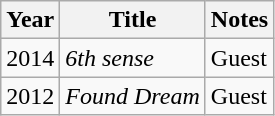<table class="wikitable sortable">
<tr>
<th>Year</th>
<th>Title</th>
<th class="unsortable">Notes</th>
</tr>
<tr>
<td>2014</td>
<td><em>6th sense</em></td>
<td>Guest</td>
</tr>
<tr>
<td>2012</td>
<td><em>Found Dream</em></td>
<td>Guest</td>
</tr>
</table>
